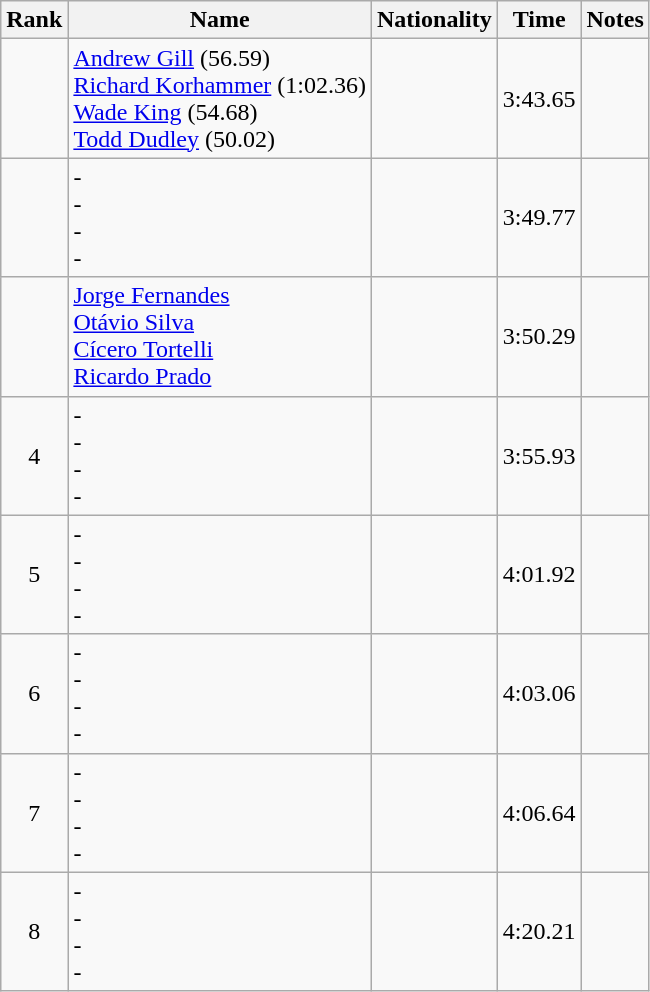<table class="wikitable sortable" style="text-align:center">
<tr>
<th>Rank</th>
<th>Name</th>
<th>Nationality</th>
<th>Time</th>
<th>Notes</th>
</tr>
<tr>
<td></td>
<td align=left><a href='#'>Andrew Gill</a> (56.59) <br> <a href='#'>Richard Korhammer</a> (1:02.36) <br> <a href='#'>Wade King</a> (54.68) <br> <a href='#'>Todd Dudley</a> (50.02)</td>
<td align=left></td>
<td>3:43.65</td>
<td></td>
</tr>
<tr>
<td></td>
<td align=left>- <br> - <br> - <br> -</td>
<td align=left></td>
<td>3:49.77</td>
<td></td>
</tr>
<tr>
<td></td>
<td align=left><a href='#'>Jorge Fernandes</a> <br> <a href='#'>Otávio Silva</a> <br> <a href='#'>Cícero Tortelli</a> <br> <a href='#'>Ricardo Prado</a></td>
<td align=left></td>
<td>3:50.29</td>
<td></td>
</tr>
<tr>
<td>4</td>
<td align=left>- <br> - <br> - <br> -</td>
<td align=left></td>
<td>3:55.93</td>
<td></td>
</tr>
<tr>
<td>5</td>
<td align=left>- <br> - <br> - <br> -</td>
<td align=left></td>
<td>4:01.92</td>
<td></td>
</tr>
<tr>
<td>6</td>
<td align=left>- <br> - <br> - <br> -</td>
<td align=left></td>
<td>4:03.06</td>
<td></td>
</tr>
<tr>
<td>7</td>
<td align=left>- <br> - <br> - <br> -</td>
<td align=left></td>
<td>4:06.64</td>
<td></td>
</tr>
<tr>
<td>8</td>
<td align=left>- <br> - <br> - <br> -</td>
<td align=left></td>
<td>4:20.21</td>
<td></td>
</tr>
</table>
